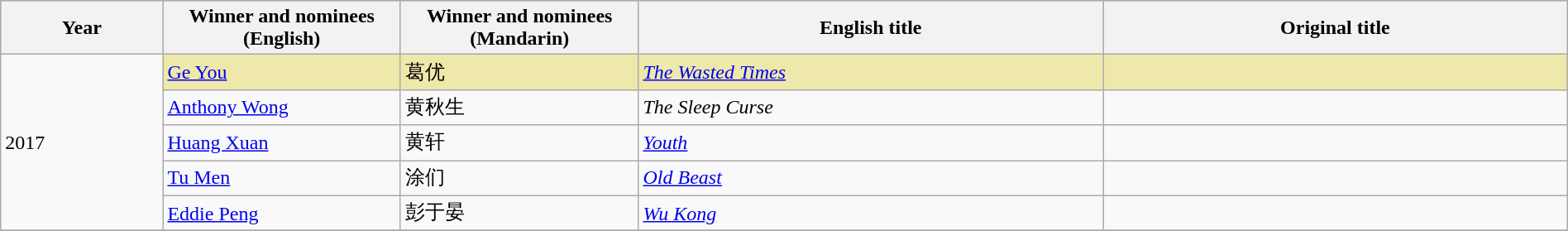<table class="wikitable" style="width:100%;">
<tr style="background:#BEBEBE">
<th width="100"><strong>Year</strong></th>
<th width="150"><strong>Winner and nominees<br>(English)</strong></th>
<th width="150"><strong>Winner and nominees<br>(Mandarin)</strong></th>
<th width="300"><strong>English title</strong></th>
<th width="300"><strong>Original title</strong></th>
</tr>
<tr>
<td rowspan="5">2017</td>
<td style="background:#EEE8AA;"><a href='#'>Ge You</a></td>
<td style="background:#EEE8AA;">葛优</td>
<td style="background:#EEE8AA;"><em><a href='#'>The Wasted Times</a></em></td>
<td style="background:#EEE8AA;"></td>
</tr>
<tr>
<td><a href='#'>Anthony Wong</a></td>
<td>黄秋生</td>
<td><em>The Sleep Curse</em></td>
<td></td>
</tr>
<tr>
<td><a href='#'>Huang Xuan</a></td>
<td>黄轩</td>
<td><em><a href='#'>Youth</a></em></td>
<td></td>
</tr>
<tr>
<td><a href='#'>Tu Men</a></td>
<td>涂们</td>
<td><em><a href='#'>Old Beast</a></em></td>
<td></td>
</tr>
<tr>
<td><a href='#'>Eddie Peng</a></td>
<td>彭于晏</td>
<td><em><a href='#'>Wu Kong</a></em></td>
<td></td>
</tr>
<tr>
</tr>
</table>
